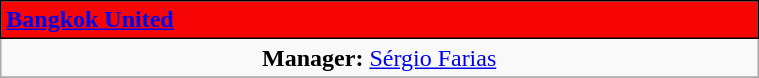<table class="wikitable" style="width:40%; text-align:center">
<tr>
<th colspan="7" style="text-align:left;  background:#f70505;color:white;border:1px solid black"> <a href='#'><span>Bangkok United</span></a></th>
</tr>
<tr>
<td><strong>Manager:</strong>  <a href='#'>Sérgio Farias</a></td>
</tr>
<tr>
</tr>
</table>
